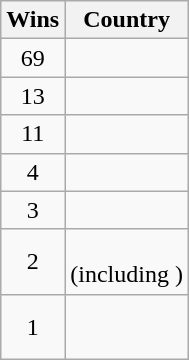<table class="wikitable">
<tr>
<th>Wins</th>
<th>Country</th>
</tr>
<tr>
<td align=center>69</td>
<td></td>
</tr>
<tr>
<td align=center>13</td>
<td></td>
</tr>
<tr>
<td align=center>11</td>
<td></td>
</tr>
<tr>
<td align=center>4</td>
<td></td>
</tr>
<tr>
<td align=center>3</td>
<td></td>
</tr>
<tr>
<td align=center>2</td>
<td><br>  (including )<br> </td>
</tr>
<tr>
<td align=center>1</td>
<td><br><br> </td>
</tr>
</table>
